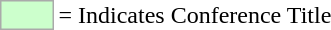<table>
<tr>
<td style="background-color:#CCFFCC; border:1px solid #aaaaaa; width:2em;"></td>
<td>= Indicates Conference Title</td>
</tr>
</table>
